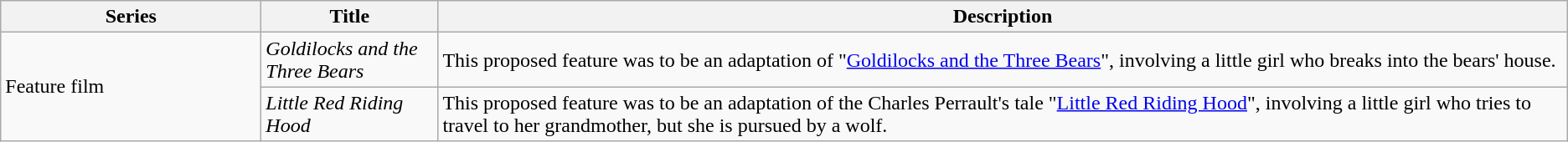<table class="wikitable">
<tr>
<th style="width:150pt;">Series</th>
<th style="width:100pt;">Title</th>
<th>Description</th>
</tr>
<tr>
<td rowspan="2">Feature film</td>
<td><em>Goldilocks and the Three Bears</em></td>
<td>This proposed feature was to be an adaptation of "<a href='#'>Goldilocks and the Three Bears</a>", involving a little girl who breaks into the bears' house.</td>
</tr>
<tr>
<td><em>Little Red Riding Hood</em></td>
<td>This proposed feature was to be an adaptation of the Charles Perrault's tale "<a href='#'>Little Red Riding Hood</a>", involving a little girl who tries to travel to her grandmother, but she is pursued by a wolf.</td>
</tr>
</table>
